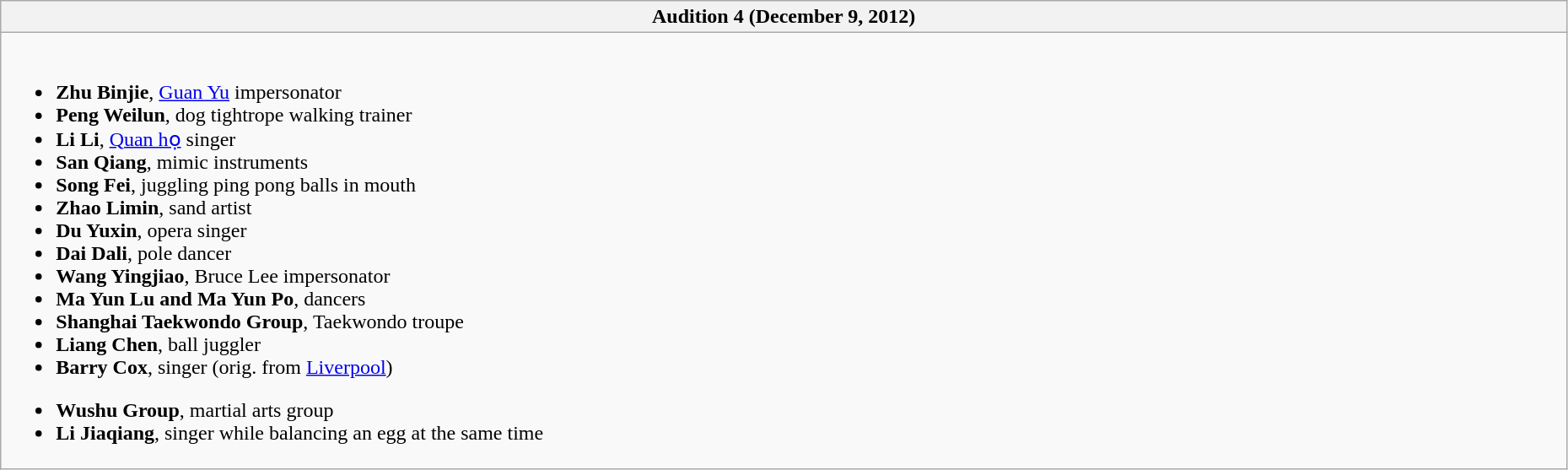<table class="wikitable collapsible collapsed" style="width: 98%">
<tr>
<th style="text-align: center">Audition 4 (December 9, 2012)</th>
</tr>
<tr>
<td><br><ul><li><strong>Zhu Binjie</strong>, <a href='#'>Guan Yu</a> impersonator </li><li><strong>Peng Weilun</strong>, dog tightrope walking trainer </li><li><strong>Li Li</strong>, <a href='#'>Quan họ</a> singer </li><li><strong>San Qiang</strong>, mimic instruments </li><li><strong>Song Fei</strong>, juggling ping pong balls in mouth </li><li><strong>Zhao Limin</strong>, sand artist </li><li><strong>Du Yuxin</strong>, opera singer </li><li><strong>Dai Dali</strong>, pole dancer </li><li><strong>Wang Yingjiao</strong>, Bruce Lee impersonator </li><li><strong>Ma Yun Lu and Ma Yun Po</strong>, dancers </li><li><strong>Shanghai Taekwondo Group</strong>, Taekwondo troupe </li><li><strong>Liang Chen</strong>, ball juggler </li><li><strong>Barry Cox</strong>, singer (orig. from <a href='#'>Liverpool</a>) </li></ul><ul><li><strong>Wushu Group</strong>, martial arts group </li><li><strong>Li Jiaqiang</strong>, singer while balancing an egg at the same time </li></ul></td>
</tr>
</table>
